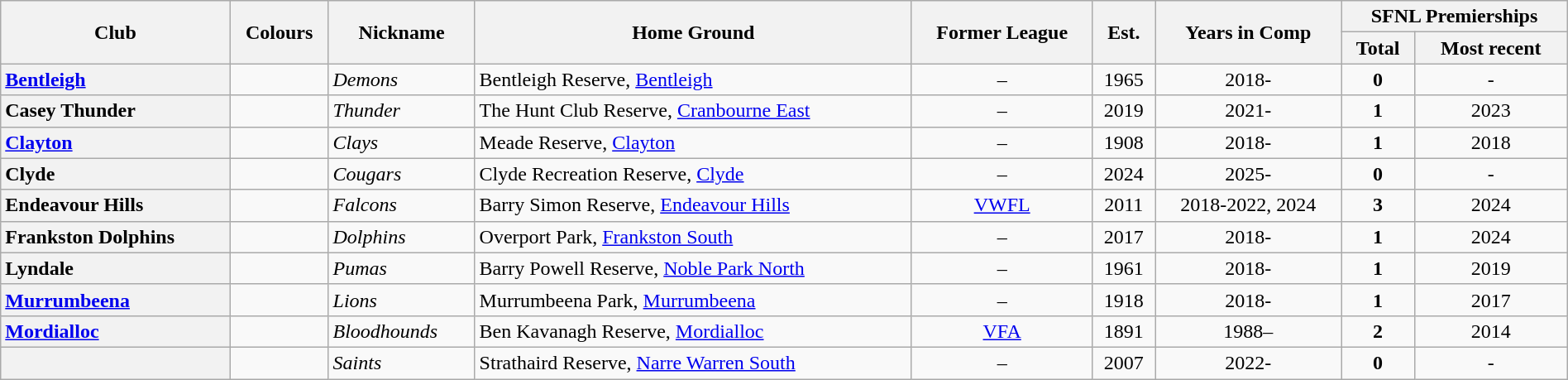<table class="wikitable sortable" style="width:100%">
<tr>
<th rowspan="2">Club</th>
<th rowspan="2">Colours</th>
<th rowspan="2">Nickname</th>
<th rowspan="2">Home Ground</th>
<th rowspan="2">Former League</th>
<th rowspan="2">Est.</th>
<th rowspan="2">Years in Comp</th>
<th colspan="2">SFNL Premierships</th>
</tr>
<tr>
<th>Total</th>
<th>Most recent</th>
</tr>
<tr>
<th style="text-align:left"><a href='#'>Bentleigh</a></th>
<td></td>
<td><em>Demons</em></td>
<td>Bentleigh Reserve, <a href='#'>Bentleigh</a></td>
<td align="center">–</td>
<td align="center">1965</td>
<td align="center">2018-</td>
<td align="center"><strong>0</strong></td>
<td align="center">-</td>
</tr>
<tr>
<th style="text-align:left">Casey Thunder</th>
<td></td>
<td><em>Thunder</em></td>
<td>The Hunt Club Reserve, <a href='#'>Cranbourne East</a></td>
<td align="center">–</td>
<td align="center">2019</td>
<td align="center">2021-</td>
<td align="center"><strong>1</strong></td>
<td align="center">2023</td>
</tr>
<tr>
<th style="text-align:left"><a href='#'>Clayton</a></th>
<td></td>
<td><em>Clays</em></td>
<td>Meade Reserve, <a href='#'>Clayton</a></td>
<td align="center">–</td>
<td align="center">1908</td>
<td align="center">2018-</td>
<td align="center"><strong>1</strong></td>
<td align="center">2018</td>
</tr>
<tr>
<th style="text-align:left">Clyde</th>
<td></td>
<td><em>Cougars</em></td>
<td>Clyde Recreation Reserve, <a href='#'>Clyde</a></td>
<td align="center">–</td>
<td align="center">2024</td>
<td align="center">2025-</td>
<td align="center"><strong>0</strong></td>
<td align="center">-</td>
</tr>
<tr>
<th style="text-align:left">Endeavour Hills</th>
<td></td>
<td><em>Falcons</em></td>
<td>Barry Simon Reserve, <a href='#'>Endeavour Hills</a></td>
<td align="center"><a href='#'>VWFL</a></td>
<td align="center">2011</td>
<td align="center">2018-2022, 2024</td>
<td align="center"><strong>3</strong></td>
<td align="center">2024</td>
</tr>
<tr>
<th style="text-align:left">Frankston Dolphins</th>
<td></td>
<td><em>Dolphins</em></td>
<td>Overport Park, <a href='#'>Frankston South</a></td>
<td align="center">–</td>
<td align="center">2017</td>
<td align="center">2018-</td>
<td align="center"><strong>1</strong></td>
<td align="center">2024</td>
</tr>
<tr>
<th style="text-align:left">Lyndale</th>
<td></td>
<td><em>Pumas</em></td>
<td>Barry Powell Reserve, <a href='#'>Noble Park North</a></td>
<td align="center">–</td>
<td align="center">1961</td>
<td align="center">2018-</td>
<td align="center"><strong>1</strong></td>
<td align="center">2019</td>
</tr>
<tr>
<th style="text-align:left"><a href='#'>Murrumbeena</a></th>
<td></td>
<td><em>Lions</em></td>
<td>Murrumbeena Park, <a href='#'>Murrumbeena</a></td>
<td align="center">–</td>
<td align="center">1918</td>
<td align="center">2018-</td>
<td align="center"><strong>1</strong></td>
<td align="center">2017</td>
</tr>
<tr>
<th style="text-align:left"><a href='#'>Mordialloc</a></th>
<td></td>
<td><em>Bloodhounds</em></td>
<td>Ben Kavanagh Reserve, <a href='#'>Mordialloc</a></td>
<td align="center"><a href='#'>VFA</a></td>
<td align="center">1891</td>
<td align="center">1988–</td>
<td align="center"><strong>2</strong></td>
<td align="center">2014</td>
</tr>
<tr>
<th style="text-align:left"></th>
<td></td>
<td><em>Saints</em></td>
<td>Strathaird Reserve, <a href='#'>Narre Warren South</a></td>
<td align="center">–</td>
<td align="center">2007</td>
<td align="center">2022-</td>
<td align="center"><strong>0</strong></td>
<td align="center">-</td>
</tr>
</table>
